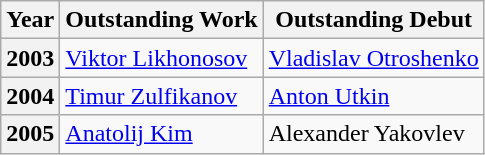<table class="wikitable">
<tr>
<th>Year</th>
<th>Outstanding Work</th>
<th>Outstanding Debut</th>
</tr>
<tr>
<th>2003</th>
<td><a href='#'>Viktor Likhonosov</a></td>
<td><a href='#'>Vladislav Otroshenko</a></td>
</tr>
<tr>
<th>2004</th>
<td><a href='#'>Timur Zulfikanov</a></td>
<td><a href='#'>Anton Utkin</a></td>
</tr>
<tr>
<th>2005</th>
<td><a href='#'>Anatolij Kim</a></td>
<td>Alexander Yakovlev</td>
</tr>
</table>
